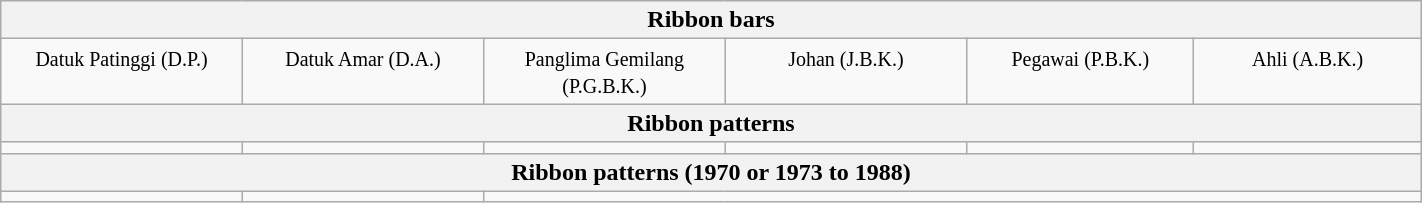<table align=center class=wikitable width=75%>
<tr>
<th colspan=6>Ribbon bars</th>
</tr>
<tr>
<td width=17% valign=top align=center><small>Datuk Patinggi (D.P.)</small></td>
<td width=17% valign=top align=center><small>Datuk Amar (D.A.)</small></td>
<td width=17% valign=top align=center><small> Panglima Gemilang<br> (P.G.B.K.) </small></td>
<td width=17% valign=top align=center><small>Johan (J.B.K.)  </small></td>
<td width=16% valign=top align=center><small>Pegawai (P.B.K.)</small></td>
<td width=16% valign=top align=center><small> Ahli (A.B.K.)</small></td>
</tr>
<tr>
<th colspan=6>Ribbon patterns</th>
</tr>
<tr>
<td width=17% valign=top align=center></td>
<td width=17% valign=top align=center></td>
<td width=17% valign=top align=center></td>
<td width=17% valign=top align=center></td>
<td width=16% valign=top align=center></td>
<td width=16% valign=top align=center></td>
</tr>
<tr>
<th colspan=6>Ribbon patterns (1970 or 1973 to 1988)</th>
</tr>
<tr>
<td width=17% valign=top align=center></td>
<td width=17% valign=top align=center></td>
</tr>
</table>
